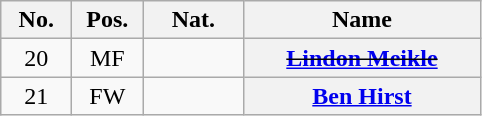<table class="wikitable plainrowheaders" style="text-align:center">
<tr>
<th width=40>No.</th>
<th width=40>Pos.</th>
<th width=60>Nat.</th>
<th width=150 scope=col>Name</th>
</tr>
<tr>
<td>20</td>
<td>MF</td>
<td align=left></td>
<th scope=row><s><a href='#'>Lindon Meikle</a></s> </th>
</tr>
<tr>
<td>21</td>
<td>FW</td>
<td align=left></td>
<th scope=row><a href='#'>Ben Hirst</a></th>
</tr>
</table>
